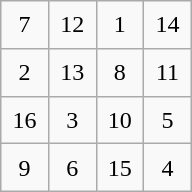<table class="wikitable" style="margin-left:auto;margin-right:auto;text-align:center;width:8em;height:8em;table-layout:fixed;">
<tr>
<td>7</td>
<td>12</td>
<td>1</td>
<td>14</td>
</tr>
<tr>
<td>2</td>
<td>13</td>
<td>8</td>
<td>11</td>
</tr>
<tr>
<td>16</td>
<td>3</td>
<td>10</td>
<td>5</td>
</tr>
<tr>
<td>9</td>
<td>6</td>
<td>15</td>
<td>4</td>
</tr>
</table>
